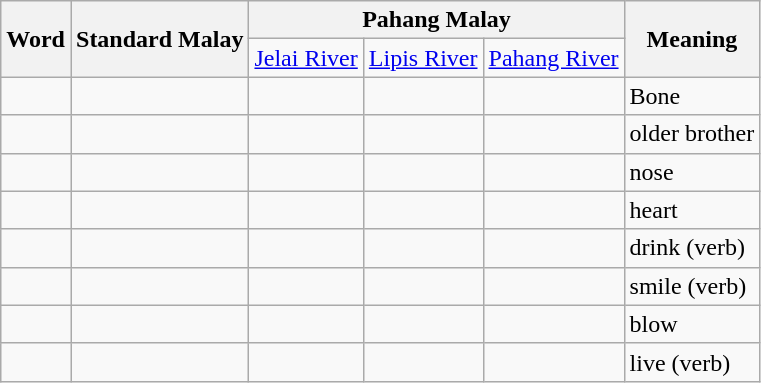<table class="wikitable">
<tr>
<th rowspan="2" style="text-align: center;">Word</th>
<th rowspan="2" style="text-align: center;">Standard Malay</th>
<th colspan="3" style="text-align: center;">Pahang Malay</th>
<th rowspan="2" style="text-align: center;">Meaning</th>
</tr>
<tr>
<td><a href='#'>Jelai River</a></td>
<td><a href='#'>Lipis River</a></td>
<td><a href='#'>Pahang River</a></td>
</tr>
<tr>
<td></td>
<td></td>
<td></td>
<td></td>
<td></td>
<td>Bone</td>
</tr>
<tr>
<td></td>
<td></td>
<td></td>
<td></td>
<td></td>
<td>older brother</td>
</tr>
<tr>
<td></td>
<td></td>
<td></td>
<td></td>
<td></td>
<td>nose</td>
</tr>
<tr>
<td></td>
<td></td>
<td></td>
<td></td>
<td></td>
<td>heart</td>
</tr>
<tr>
<td></td>
<td></td>
<td></td>
<td></td>
<td></td>
<td>drink (verb)</td>
</tr>
<tr>
<td></td>
<td></td>
<td></td>
<td></td>
<td></td>
<td>smile (verb)</td>
</tr>
<tr>
<td></td>
<td></td>
<td></td>
<td></td>
<td></td>
<td>blow</td>
</tr>
<tr>
<td></td>
<td></td>
<td></td>
<td></td>
<td></td>
<td>live (verb)</td>
</tr>
</table>
